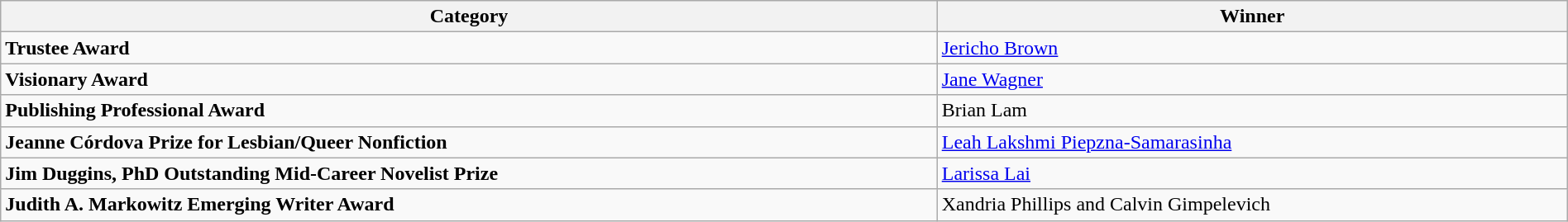<table class="wikitable" width="100%">
<tr>
<th>Category</th>
<th>Winner</th>
</tr>
<tr>
<td><strong>Trustee Award</strong></td>
<td><a href='#'>Jericho Brown</a></td>
</tr>
<tr>
<td><strong>Visionary Award</strong></td>
<td><a href='#'>Jane Wagner</a></td>
</tr>
<tr>
<td><strong>Publishing Professional Award</strong></td>
<td>Brian Lam</td>
</tr>
<tr>
<td><strong>Jeanne Córdova Prize for Lesbian/Queer Nonfiction</strong></td>
<td><a href='#'>Leah Lakshmi Piepzna-Samarasinha</a></td>
</tr>
<tr>
<td><strong>Jim Duggins, PhD Outstanding Mid-Career Novelist Prize</strong></td>
<td><a href='#'>Larissa Lai</a></td>
</tr>
<tr>
<td><strong>Judith A. Markowitz Emerging Writer Award</strong></td>
<td>Xandria Phillips and Calvin Gimpelevich</td>
</tr>
</table>
